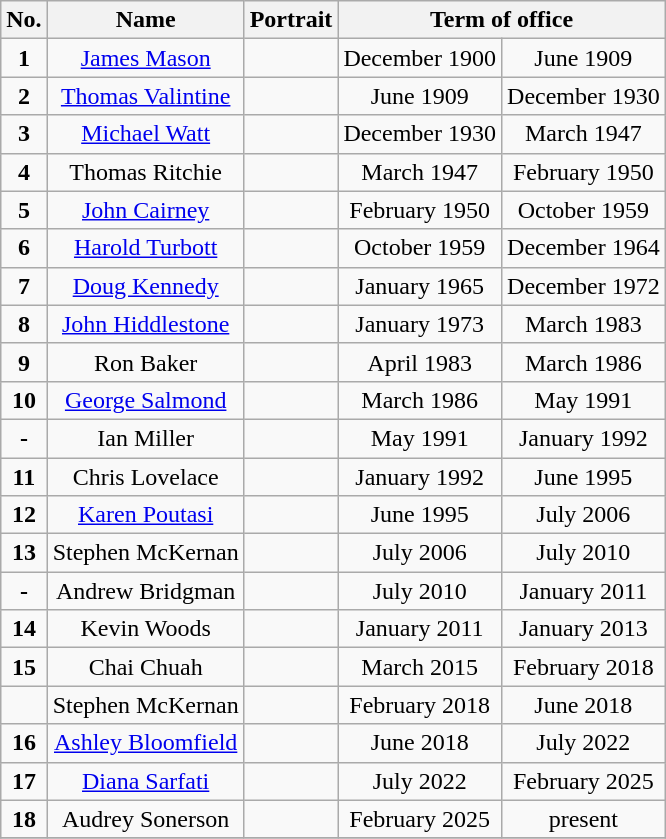<table class="wikitable" style="text-align:center">
<tr>
<th>No.</th>
<th>Name</th>
<th>Portrait</th>
<th colspan=2>Term of office</th>
</tr>
<tr>
<td align=center><strong>1</strong></td>
<td><a href='#'>James Mason</a></td>
<td></td>
<td>December 1900</td>
<td>June 1909</td>
</tr>
<tr>
<td align=center><strong>2</strong></td>
<td><a href='#'>Thomas Valintine</a></td>
<td></td>
<td>June 1909</td>
<td>December 1930</td>
</tr>
<tr>
<td align=center><strong>3</strong></td>
<td><a href='#'>Michael Watt</a></td>
<td></td>
<td>December 1930</td>
<td>March 1947</td>
</tr>
<tr>
<td align=center><strong>4</strong></td>
<td>Thomas Ritchie</td>
<td></td>
<td>March 1947</td>
<td>February 1950</td>
</tr>
<tr>
<td align=center><strong>5</strong></td>
<td><a href='#'>John Cairney</a></td>
<td></td>
<td>February 1950</td>
<td>October 1959</td>
</tr>
<tr>
<td align=center><strong>6</strong></td>
<td><a href='#'>Harold Turbott</a></td>
<td></td>
<td>October 1959</td>
<td>December 1964</td>
</tr>
<tr>
<td align=center><strong>7</strong></td>
<td><a href='#'>Doug Kennedy</a></td>
<td></td>
<td>January 1965</td>
<td>December 1972</td>
</tr>
<tr>
<td align=center><strong>8</strong></td>
<td><a href='#'>John Hiddlestone</a></td>
<td></td>
<td>January 1973</td>
<td>March 1983</td>
</tr>
<tr>
<td align=center><strong>9</strong></td>
<td>Ron Baker</td>
<td></td>
<td>April 1983</td>
<td>March 1986</td>
</tr>
<tr>
<td align=center><strong>10</strong></td>
<td><a href='#'>George Salmond</a></td>
<td></td>
<td>March 1986</td>
<td>May 1991</td>
</tr>
<tr>
<td align=center><strong>-</strong></td>
<td>Ian Miller<br></td>
<td></td>
<td>May 1991</td>
<td>January 1992</td>
</tr>
<tr>
<td align=center><strong>11</strong></td>
<td>Chris Lovelace</td>
<td></td>
<td>January 1992</td>
<td>June 1995</td>
</tr>
<tr>
<td align=center><strong>12</strong></td>
<td><a href='#'>Karen Poutasi</a></td>
<td></td>
<td>June 1995</td>
<td>July 2006</td>
</tr>
<tr>
<td align=center><strong>13</strong></td>
<td>Stephen McKernan</td>
<td></td>
<td>July 2006</td>
<td>July 2010</td>
</tr>
<tr>
<td align=center><strong>-</strong></td>
<td>Andrew Bridgman<br></td>
<td></td>
<td>July 2010</td>
<td>January 2011</td>
</tr>
<tr>
<td align=center><strong>14</strong></td>
<td>Kevin Woods</td>
<td></td>
<td>January 2011</td>
<td>January 2013</td>
</tr>
<tr>
<td align=center><strong>15</strong></td>
<td>Chai Chuah</td>
<td></td>
<td>March 2015</td>
<td>February 2018</td>
</tr>
<tr>
<td align=center></td>
<td>Stephen McKernan<br></td>
<td></td>
<td>February 2018</td>
<td>June 2018</td>
</tr>
<tr>
<td align=center><strong>16</strong></td>
<td><a href='#'>Ashley Bloomfield</a></td>
<td></td>
<td>June 2018</td>
<td>July 2022</td>
</tr>
<tr>
<td align=center><strong>17</strong></td>
<td><a href='#'>Diana Sarfati</a><br></td>
<td></td>
<td>July 2022</td>
<td>February 2025</td>
</tr>
<tr>
<td align=center><strong>18</strong></td>
<td>Audrey Sonerson<br></td>
<td></td>
<td>February 2025</td>
<td>present</td>
</tr>
<tr>
</tr>
</table>
